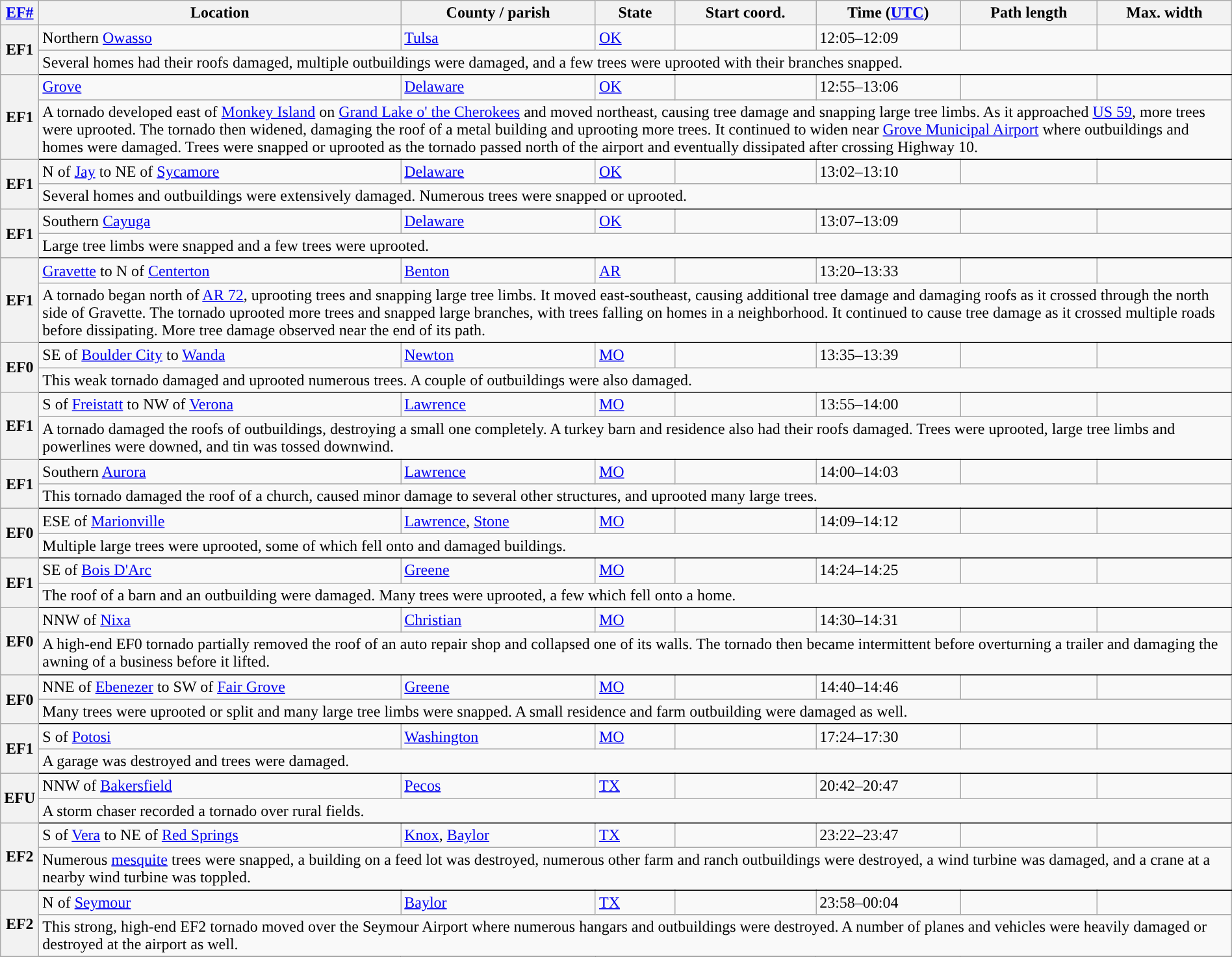<table class="wikitable sortable" style="width:100%;">
<tr>
<th scope="col" width="2%" align="center"><a href='#'>EF#</a></th>
<th scope="col" align="center" class="unsortable">Location</th>
<th scope="col" align="center" class="unsortable">County / parish</th>
<th scope="col" align="center">State</th>
<th scope="col" align="center">Start coord.</th>
<th scope="col" align="center">Time (<a href='#'>UTC</a>)</th>
<th scope="col" align="center">Path length</th>
<th scope="col" align="center">Max. width</th>
</tr>
<tr>
<th scope="row" rowspan="2" style="background-color:#">EF1</th>
<td>Northern <a href='#'>Owasso</a></td>
<td><a href='#'>Tulsa</a></td>
<td><a href='#'>OK</a></td>
<td></td>
<td>12:05–12:09</td>
<td></td>
<td></td>
</tr>
<tr class="expand-child">
<td colspan="8" style=" border-bottom: 1px solid black;">Several homes had their roofs damaged, multiple outbuildings were damaged, and a few trees were uprooted with their branches snapped.</td>
</tr>
<tr>
<th scope="row" rowspan="2" style="background-color:#">EF1</th>
<td><a href='#'>Grove</a></td>
<td><a href='#'>Delaware</a></td>
<td><a href='#'>OK</a></td>
<td></td>
<td>12:55–13:06</td>
<td></td>
<td></td>
</tr>
<tr class="expand-child">
<td colspan="8" style=" border-bottom: 1px solid black;">A tornado developed east of <a href='#'>Monkey Island</a> on <a href='#'>Grand Lake o' the Cherokees</a> and moved northeast, causing tree damage and snapping large tree limbs. As it approached <a href='#'>US 59</a>, more trees were uprooted. The tornado then widened, damaging the roof of a metal building and uprooting more trees. It continued to widen near <a href='#'>Grove Municipal Airport</a> where outbuildings and homes were damaged. Trees were snapped or uprooted as the tornado passed north of the airport and eventually dissipated after crossing Highway 10.</td>
</tr>
<tr>
<th scope="row" rowspan="2" style="background-color:#">EF1</th>
<td>N of <a href='#'>Jay</a> to NE of <a href='#'>Sycamore</a></td>
<td><a href='#'>Delaware</a></td>
<td><a href='#'>OK</a></td>
<td></td>
<td>13:02–13:10</td>
<td></td>
<td></td>
</tr>
<tr class="expand-child">
<td colspan="8" style=" border-bottom: 1px solid black;">Several homes and outbuildings were extensively damaged. Numerous trees were snapped or uprooted.</td>
</tr>
<tr>
<th scope="row" rowspan="2" style="background-color:#">EF1</th>
<td>Southern <a href='#'>Cayuga</a></td>
<td><a href='#'>Delaware</a></td>
<td><a href='#'>OK</a></td>
<td></td>
<td>13:07–13:09</td>
<td></td>
<td></td>
</tr>
<tr class="expand-child">
<td colspan="8" style=" border-bottom: 1px solid black;">Large tree limbs were snapped and a few trees were uprooted.</td>
</tr>
<tr>
<th scope="row" rowspan="2" style="background-color:#">EF1</th>
<td><a href='#'>Gravette</a> to N of <a href='#'>Centerton</a></td>
<td><a href='#'>Benton</a></td>
<td><a href='#'>AR</a></td>
<td></td>
<td>13:20–13:33</td>
<td></td>
<td></td>
</tr>
<tr class="expand-child">
<td colspan="8" style=" border-bottom: 1px solid black;">A tornado began north of <a href='#'>AR 72</a>, uprooting trees and snapping large tree limbs. It moved east-southeast, causing additional tree damage and damaging roofs as it crossed through the north side of Gravette. The tornado uprooted more trees and snapped large branches, with trees falling on homes in a neighborhood. It continued to cause tree damage as it crossed multiple roads before dissipating. More tree damage observed near the end of its path.</td>
</tr>
<tr>
<th scope="row" rowspan="2" style="background-color:#">EF0</th>
<td>SE of <a href='#'>Boulder City</a> to <a href='#'>Wanda</a></td>
<td><a href='#'>Newton</a></td>
<td><a href='#'>MO</a></td>
<td></td>
<td>13:35–13:39</td>
<td></td>
<td></td>
</tr>
<tr class="expand-child">
<td colspan="8" style=" border-bottom: 1px solid black;">This weak tornado damaged and uprooted numerous trees. A couple of outbuildings were also damaged.</td>
</tr>
<tr>
<th scope="row" rowspan="2" style="background-color:#">EF1</th>
<td>S of <a href='#'>Freistatt</a> to NW of <a href='#'>Verona</a></td>
<td><a href='#'>Lawrence</a></td>
<td><a href='#'>MO</a></td>
<td></td>
<td>13:55–14:00</td>
<td></td>
<td></td>
</tr>
<tr class="expand-child">
<td colspan="8" style=" border-bottom: 1px solid black;">A tornado damaged the roofs of outbuildings, destroying a small one completely. A turkey barn and residence also had their roofs damaged. Trees were uprooted, large tree limbs and powerlines were downed, and tin was tossed downwind.</td>
</tr>
<tr>
<th scope="row" rowspan="2" style="background-color:#">EF1</th>
<td>Southern <a href='#'>Aurora</a></td>
<td><a href='#'>Lawrence</a></td>
<td><a href='#'>MO</a></td>
<td></td>
<td>14:00–14:03</td>
<td></td>
<td></td>
</tr>
<tr class="expand-child">
<td colspan="8" style=" border-bottom: 1px solid black;">This tornado damaged the roof of a church, caused minor damage to several other structures, and uprooted many large trees.</td>
</tr>
<tr>
<th scope="row" rowspan="2" style="background-color:#">EF0</th>
<td>ESE of <a href='#'>Marionville</a></td>
<td><a href='#'>Lawrence</a>, <a href='#'>Stone</a></td>
<td><a href='#'>MO</a></td>
<td></td>
<td>14:09–14:12</td>
<td></td>
<td></td>
</tr>
<tr class="expand-child">
<td colspan="8" style=" border-bottom: 1px solid black;">Multiple large trees were uprooted, some of which fell onto and damaged buildings.</td>
</tr>
<tr>
<th scope="row" rowspan="2" style="background-color:#">EF1</th>
<td>SE of <a href='#'>Bois D'Arc</a></td>
<td><a href='#'>Greene</a></td>
<td><a href='#'>MO</a></td>
<td></td>
<td>14:24–14:25</td>
<td></td>
<td></td>
</tr>
<tr class="expand-child">
<td colspan="8" style=" border-bottom: 1px solid black;">The roof of a barn and an outbuilding were damaged. Many trees were uprooted, a few which fell onto a home.</td>
</tr>
<tr>
<th scope="row" rowspan="2" style="background-color:#">EF0</th>
<td>NNW of <a href='#'>Nixa</a></td>
<td><a href='#'>Christian</a></td>
<td><a href='#'>MO</a></td>
<td></td>
<td>14:30–14:31</td>
<td></td>
<td></td>
</tr>
<tr class="expand-child">
<td colspan="8" style=" border-bottom: 1px solid black;">A high-end EF0 tornado partially removed the roof of an auto repair shop and collapsed one of its walls. The tornado then became intermittent before overturning a trailer and damaging the awning of a business before it lifted.</td>
</tr>
<tr>
<th scope="row" rowspan="2" style="background-color:#">EF0</th>
<td>NNE of <a href='#'>Ebenezer</a> to SW of <a href='#'>Fair Grove</a></td>
<td><a href='#'>Greene</a></td>
<td><a href='#'>MO</a></td>
<td></td>
<td>14:40–14:46</td>
<td></td>
<td></td>
</tr>
<tr class="expand-child">
<td colspan="8" style=" border-bottom: 1px solid black;">Many trees were uprooted or split and many large tree limbs were snapped. A small residence and farm outbuilding were damaged as well.</td>
</tr>
<tr>
<th scope="row" rowspan="2" style="background-color:#">EF1</th>
<td>S of <a href='#'>Potosi</a></td>
<td><a href='#'>Washington</a></td>
<td><a href='#'>MO</a></td>
<td></td>
<td>17:24–17:30</td>
<td></td>
<td></td>
</tr>
<tr class="expand-child">
<td colspan="8" style=" border-bottom: 1px solid black;">A garage was destroyed and trees were damaged.</td>
</tr>
<tr>
<th scope="row" rowspan="2" style="background-color:#">EFU</th>
<td>NNW of <a href='#'>Bakersfield</a></td>
<td><a href='#'>Pecos</a></td>
<td><a href='#'>TX</a></td>
<td></td>
<td>20:42–20:47</td>
<td></td>
<td></td>
</tr>
<tr class="expand-child">
<td colspan="8" style=" border-bottom: 1px solid black;">A storm chaser recorded a tornado over rural fields.</td>
</tr>
<tr>
<th scope="row" rowspan="2" style="background-color:#">EF2</th>
<td>S of <a href='#'>Vera</a> to NE of <a href='#'>Red Springs</a></td>
<td><a href='#'>Knox</a>, <a href='#'>Baylor</a></td>
<td><a href='#'>TX</a></td>
<td></td>
<td>23:22–23:47</td>
<td></td>
<td></td>
</tr>
<tr class="expand-child">
<td colspan="8" style=" border-bottom: 1px solid black;">Numerous <a href='#'>mesquite</a> trees were snapped, a building on a feed lot was destroyed, numerous other farm and ranch outbuildings were destroyed, a wind turbine was damaged, and a crane at a nearby wind turbine was toppled.</td>
</tr>
<tr>
<th scope="row" rowspan="2" style="background-color:#">EF2</th>
<td>N of <a href='#'>Seymour</a></td>
<td><a href='#'>Baylor</a></td>
<td><a href='#'>TX</a></td>
<td></td>
<td>23:58–00:04</td>
<td></td>
<td></td>
</tr>
<tr class="expand-child">
<td colspan="8" style=" border-bottom: 1px solid black;">This strong, high-end EF2 tornado moved over the Seymour Airport where numerous hangars and outbuildings were destroyed. A number of planes and vehicles were heavily damaged or destroyed at the airport as well.</td>
</tr>
<tr>
</tr>
</table>
